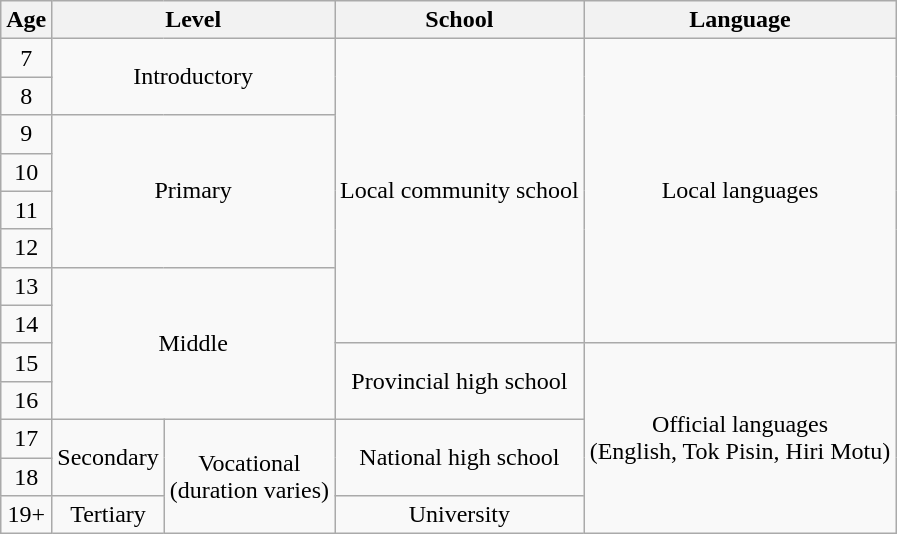<table class="wikitable" style="text-align: center;">
<tr>
<th>Age</th>
<th colspan="2">Level</th>
<th>School</th>
<th>Language</th>
</tr>
<tr>
<td>7</td>
<td colspan="2" rowspan="2">Introductory</td>
<td rowspan="8">Local community school</td>
<td rowspan="8">Local languages</td>
</tr>
<tr>
<td>8</td>
</tr>
<tr>
<td>9</td>
<td colspan="2" rowspan="4">Primary</td>
</tr>
<tr>
<td>10</td>
</tr>
<tr>
<td>11</td>
</tr>
<tr>
<td>12</td>
</tr>
<tr>
<td>13</td>
<td colspan="2" rowspan="4">Middle</td>
</tr>
<tr>
<td>14</td>
</tr>
<tr>
<td>15</td>
<td rowspan="2">Provincial high school</td>
<td rowspan="8">Official languages<br>(English, Tok Pisin, Hiri Motu)</td>
</tr>
<tr>
<td>16</td>
</tr>
<tr>
<td>17</td>
<td rowspan="2">Secondary</td>
<td rowspan="3">Vocational <br> (duration varies)</td>
<td rowspan="2">National high school</td>
</tr>
<tr>
<td>18</td>
</tr>
<tr>
<td>19+</td>
<td>Tertiary</td>
<td>University</td>
</tr>
</table>
